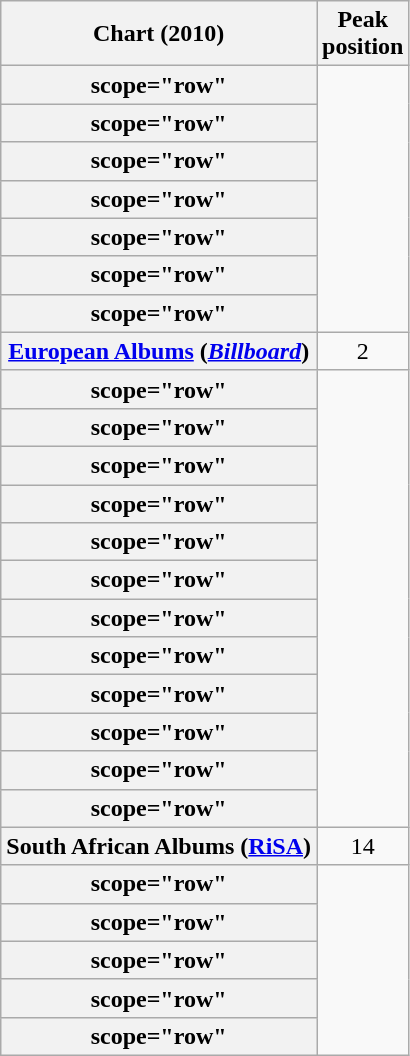<table class="wikitable sortable plainrowheaders" style="text-align:center">
<tr>
<th scope="col">Chart (2010)</th>
<th scope="col">Peak<br>position</th>
</tr>
<tr>
<th>scope="row" </th>
</tr>
<tr>
<th>scope="row" </th>
</tr>
<tr>
<th>scope="row" </th>
</tr>
<tr>
<th>scope="row" </th>
</tr>
<tr>
<th>scope="row" </th>
</tr>
<tr>
<th>scope="row" </th>
</tr>
<tr>
<th>scope="row" </th>
</tr>
<tr>
<th scope="row"><a href='#'>European Albums</a> (<em><a href='#'>Billboard</a></em>)</th>
<td>2</td>
</tr>
<tr>
<th>scope="row" </th>
</tr>
<tr>
<th>scope="row" </th>
</tr>
<tr>
<th>scope="row" </th>
</tr>
<tr>
<th>scope="row" </th>
</tr>
<tr>
<th>scope="row" </th>
</tr>
<tr>
<th>scope="row" </th>
</tr>
<tr>
<th>scope="row" </th>
</tr>
<tr>
<th>scope="row" </th>
</tr>
<tr>
<th>scope="row" </th>
</tr>
<tr>
<th>scope="row" </th>
</tr>
<tr>
<th>scope="row" </th>
</tr>
<tr>
<th>scope="row" </th>
</tr>
<tr>
<th scope="row">South African Albums (<a href='#'>RiSA</a>)</th>
<td>14</td>
</tr>
<tr>
<th>scope="row" </th>
</tr>
<tr>
<th>scope="row" </th>
</tr>
<tr>
<th>scope="row" </th>
</tr>
<tr>
<th>scope="row" </th>
</tr>
<tr>
<th>scope="row" </th>
</tr>
</table>
